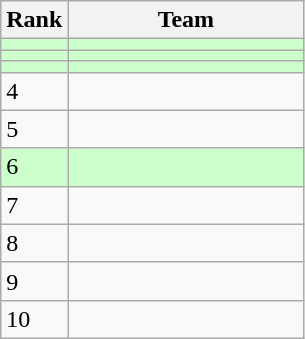<table class="wikitable">
<tr>
<th width=30>Rank</th>
<th width=150>Team</th>
</tr>
<tr bgcolor=#ccffcc>
<td></td>
<td></td>
</tr>
<tr bgcolor=#ccffcc>
<td></td>
<td></td>
</tr>
<tr bgcolor=#ccffcc>
<td></td>
<td></td>
</tr>
<tr>
<td>4</td>
<td></td>
</tr>
<tr>
<td>5</td>
<td></td>
</tr>
<tr bgcolor=#ccffcc>
<td>6</td>
<td></td>
</tr>
<tr>
<td>7</td>
<td></td>
</tr>
<tr>
<td>8</td>
<td></td>
</tr>
<tr>
<td>9</td>
<td></td>
</tr>
<tr>
<td>10</td>
<td></td>
</tr>
</table>
